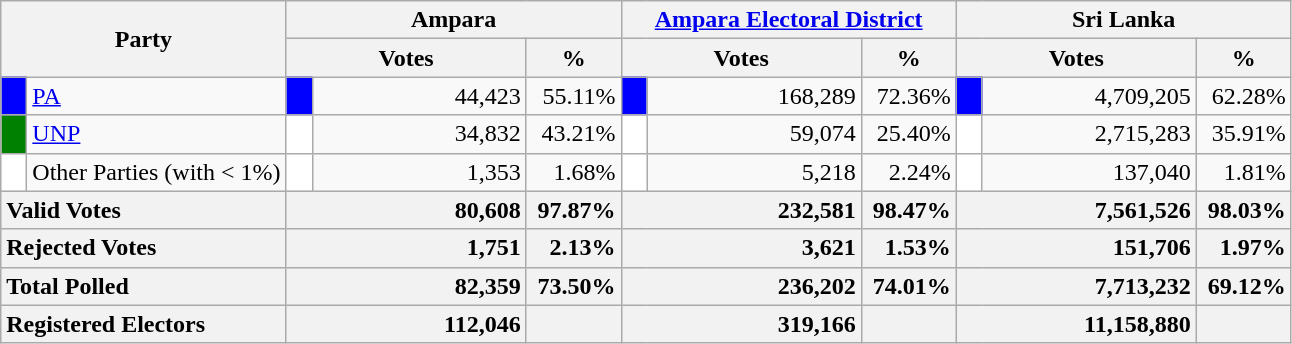<table class="wikitable">
<tr>
<th colspan="2" width="144px"rowspan="2">Party</th>
<th colspan="3" width="216px">Ampara</th>
<th colspan="3" width="216px"><a href='#'>Ampara Electoral District</a></th>
<th colspan="3" width="216px">Sri Lanka</th>
</tr>
<tr>
<th colspan="2" width="144px">Votes</th>
<th>%</th>
<th colspan="2" width="144px">Votes</th>
<th>%</th>
<th colspan="2" width="144px">Votes</th>
<th>%</th>
</tr>
<tr>
<td style="background-color:blue;" width="10px"></td>
<td style="text-align:left;"><a href='#'>PA</a></td>
<td style="background-color:blue;" width="10px"></td>
<td style="text-align:right;">44,423</td>
<td style="text-align:right;">55.11%</td>
<td style="background-color:blue;" width="10px"></td>
<td style="text-align:right;">168,289</td>
<td style="text-align:right;">72.36%</td>
<td style="background-color:blue;" width="10px"></td>
<td style="text-align:right;">4,709,205</td>
<td style="text-align:right;">62.28%</td>
</tr>
<tr>
<td style="background-color:green;" width="10px"></td>
<td style="text-align:left;"><a href='#'>UNP</a></td>
<td style="background-color:white;" width="10px"></td>
<td style="text-align:right;">34,832</td>
<td style="text-align:right;">43.21%</td>
<td style="background-color:white;" width="10px"></td>
<td style="text-align:right;">59,074</td>
<td style="text-align:right;">25.40%</td>
<td style="background-color:white;" width="10px"></td>
<td style="text-align:right;">2,715,283</td>
<td style="text-align:right;">35.91%</td>
</tr>
<tr>
<td style="background-color:white;" width="10px"></td>
<td style="text-align:left;">Other Parties (with < 1%)</td>
<td style="background-color:white;" width="10px"></td>
<td style="text-align:right;">1,353</td>
<td style="text-align:right;">1.68%</td>
<td style="background-color:white;" width="10px"></td>
<td style="text-align:right;">5,218</td>
<td style="text-align:right;">2.24%</td>
<td style="background-color:white;" width="10px"></td>
<td style="text-align:right;">137,040</td>
<td style="text-align:right;">1.81%</td>
</tr>
<tr>
<th colspan="2" width="144px"style="text-align:left;">Valid Votes</th>
<th style="text-align:right;"colspan="2" width="144px">80,608</th>
<th style="text-align:right;">97.87%</th>
<th style="text-align:right;"colspan="2" width="144px">232,581</th>
<th style="text-align:right;">98.47%</th>
<th style="text-align:right;"colspan="2" width="144px">7,561,526</th>
<th style="text-align:right;">98.03%</th>
</tr>
<tr>
<th colspan="2" width="144px"style="text-align:left;">Rejected Votes</th>
<th style="text-align:right;"colspan="2" width="144px">1,751</th>
<th style="text-align:right;">2.13%</th>
<th style="text-align:right;"colspan="2" width="144px">3,621</th>
<th style="text-align:right;">1.53%</th>
<th style="text-align:right;"colspan="2" width="144px">151,706</th>
<th style="text-align:right;">1.97%</th>
</tr>
<tr>
<th colspan="2" width="144px"style="text-align:left;">Total Polled</th>
<th style="text-align:right;"colspan="2" width="144px">82,359</th>
<th style="text-align:right;">73.50%</th>
<th style="text-align:right;"colspan="2" width="144px">236,202</th>
<th style="text-align:right;">74.01%</th>
<th style="text-align:right;"colspan="2" width="144px">7,713,232</th>
<th style="text-align:right;">69.12%</th>
</tr>
<tr>
<th colspan="2" width="144px"style="text-align:left;">Registered Electors</th>
<th style="text-align:right;"colspan="2" width="144px">112,046</th>
<th></th>
<th style="text-align:right;"colspan="2" width="144px">319,166</th>
<th></th>
<th style="text-align:right;"colspan="2" width="144px">11,158,880</th>
<th></th>
</tr>
</table>
